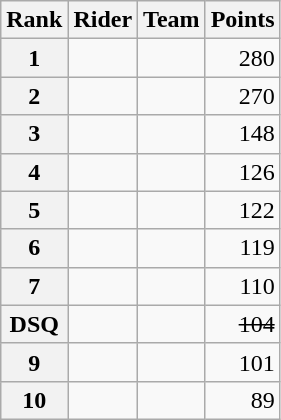<table class="wikitable">
<tr>
<th scope="col">Rank</th>
<th scope="col">Rider</th>
<th scope="col">Team</th>
<th scope="col">Points</th>
</tr>
<tr>
<th scope="row">1</th>
<td> </td>
<td></td>
<td align=right>280</td>
</tr>
<tr>
<th scope="row">2</th>
<td></td>
<td></td>
<td align=right>270</td>
</tr>
<tr>
<th scope="row">3</th>
<td></td>
<td></td>
<td align=right>148</td>
</tr>
<tr>
<th scope="row">4</th>
<td></td>
<td></td>
<td align=right>126</td>
</tr>
<tr>
<th scope="row">5</th>
<td></td>
<td></td>
<td align=right>122</td>
</tr>
<tr>
<th scope="row">6</th>
<td></td>
<td></td>
<td align=right>119</td>
</tr>
<tr>
<th scope="row">7</th>
<td></td>
<td></td>
<td align=right>110</td>
</tr>
<tr>
<th scope="row">DSQ</th>
<td><s></s></td>
<td><s></s></td>
<td align=right><s> 104 </s></td>
</tr>
<tr>
<th scope="row">9</th>
<td>  </td>
<td></td>
<td align=right>101</td>
</tr>
<tr>
<th scope="row">10</th>
<td> </td>
<td></td>
<td align=right>89</td>
</tr>
</table>
